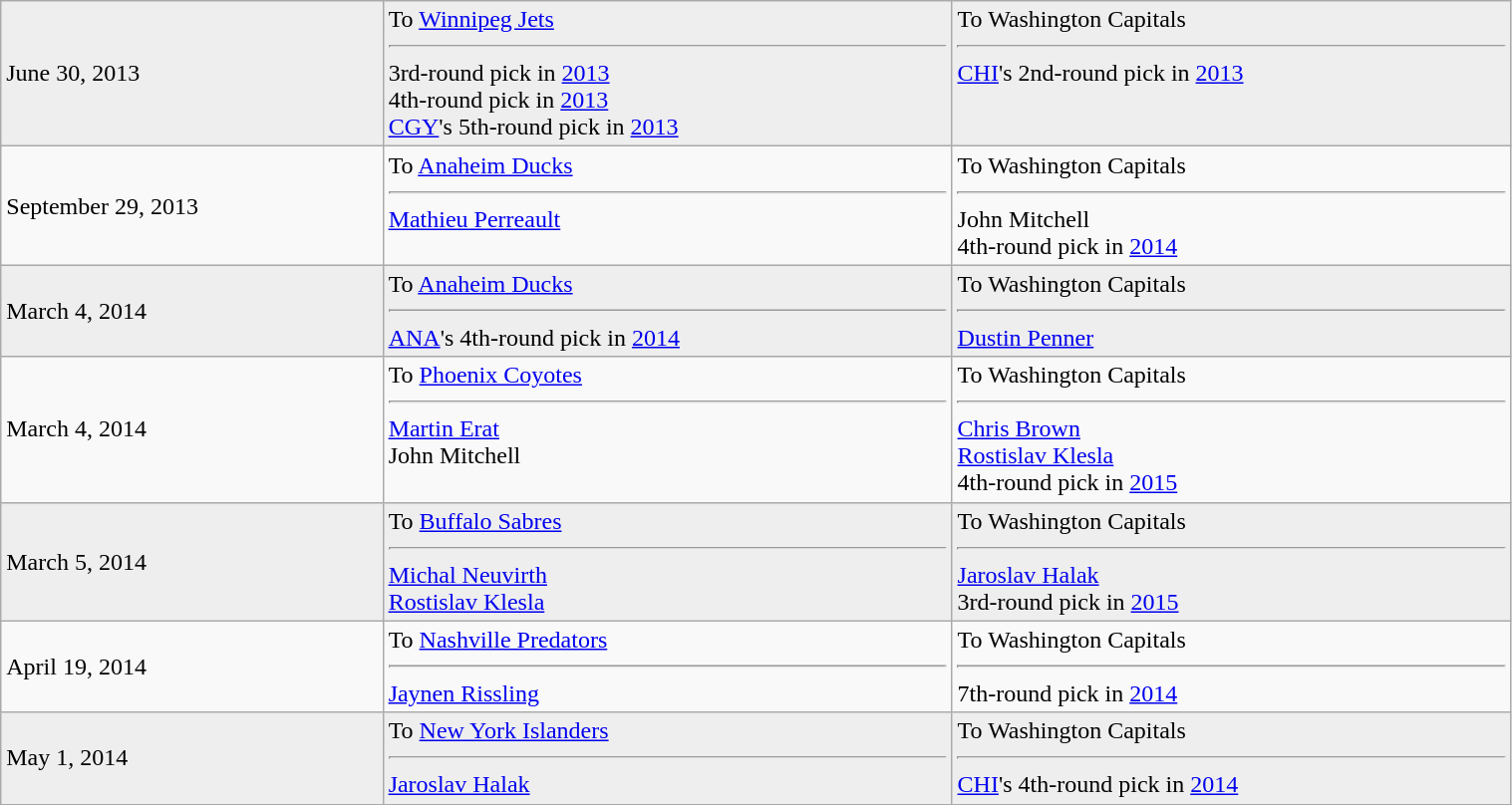<table class="wikitable" style="border:1px solid #999; width:80%;">
<tr style="background:#eee;">
<td>June 30, 2013</td>
<td valign="top">To <a href='#'>Winnipeg Jets</a><hr>3rd-round pick in <a href='#'>2013</a><br>4th-round pick in <a href='#'>2013</a><br><a href='#'>CGY</a>'s 5th-round pick in <a href='#'>2013</a></td>
<td valign="top">To Washington Capitals<hr><a href='#'>CHI</a>'s 2nd-round pick in <a href='#'>2013</a></td>
</tr>
<tr>
<td>September 29, 2013</td>
<td valign="top">To <a href='#'>Anaheim Ducks</a><hr><a href='#'>Mathieu Perreault</a></td>
<td valign="top">To Washington Capitals<hr>John Mitchell<br>4th-round pick in <a href='#'>2014</a></td>
</tr>
<tr style="background:#eee;">
<td>March 4, 2014</td>
<td valign="top">To <a href='#'>Anaheim Ducks</a><hr><a href='#'>ANA</a>'s 4th-round pick in <a href='#'>2014</a></td>
<td valign="top">To Washington Capitals<hr><a href='#'>Dustin Penner</a></td>
</tr>
<tr>
<td>March 4, 2014</td>
<td valign="top">To <a href='#'>Phoenix Coyotes</a><hr><a href='#'>Martin Erat</a><br>John Mitchell</td>
<td valign="top">To Washington Capitals<hr><a href='#'>Chris Brown</a><br><a href='#'>Rostislav Klesla</a><br>4th-round pick in <a href='#'>2015</a></td>
</tr>
<tr style="background:#eee;">
<td>March 5, 2014</td>
<td valign="top">To <a href='#'>Buffalo Sabres</a><hr><a href='#'>Michal Neuvirth</a><br><a href='#'>Rostislav Klesla</a></td>
<td valign="top">To Washington Capitals<hr><a href='#'>Jaroslav Halak</a><br>3rd-round pick in <a href='#'>2015</a></td>
</tr>
<tr>
<td>April 19, 2014</td>
<td valign="top">To <a href='#'>Nashville Predators</a><hr><a href='#'>Jaynen Rissling</a></td>
<td valign="top">To Washington Capitals<hr>7th-round pick in <a href='#'>2014</a></td>
</tr>
<tr style="background:#eee;">
<td>May 1, 2014</td>
<td valign="top">To <a href='#'>New York Islanders</a><hr><a href='#'>Jaroslav Halak</a></td>
<td valign="top">To Washington Capitals<hr><a href='#'>CHI</a>'s 4th-round pick in <a href='#'>2014</a></td>
</tr>
</table>
